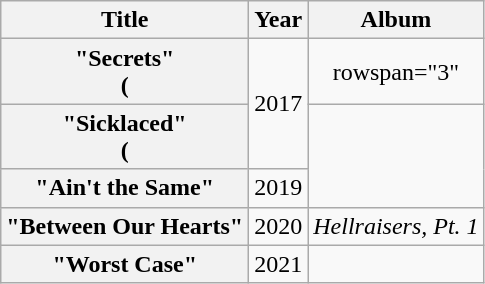<table class="wikitable plainrowheaders" style="text-align:center;">
<tr>
<th scope="col">Title</th>
<th scope="col">Year</th>
<th scope="col">Album</th>
</tr>
<tr>
<th scope="row">"Secrets"<br>(</th>
<td rowspan="2">2017</td>
<td>rowspan="3" </td>
</tr>
<tr>
<th scope="row">"Sicklaced"<br>(</th>
</tr>
<tr>
<th scope="row">"Ain't the Same"<br></th>
<td>2019</td>
</tr>
<tr>
<th scope="row">"Between Our Hearts"<br></th>
<td>2020</td>
<td><em>Hellraisers, Pt. 1</em></td>
</tr>
<tr>
<th scope="row">"Worst Case"<br></th>
<td>2021</td>
<td></td>
</tr>
</table>
